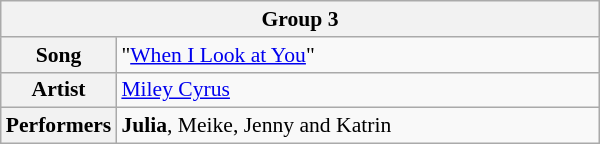<table class="wikitable" style="font-size: 90%" width=400px>
<tr>
<th colspan=2>Group 3</th>
</tr>
<tr>
<th width=10%>Song</th>
<td>"<a href='#'>When I Look at You</a>"</td>
</tr>
<tr>
<th width=10%>Artist</th>
<td><a href='#'>Miley Cyrus</a></td>
</tr>
<tr>
<th width=10%>Performers</th>
<td><strong>Julia</strong>, Meike, Jenny and Katrin</td>
</tr>
</table>
